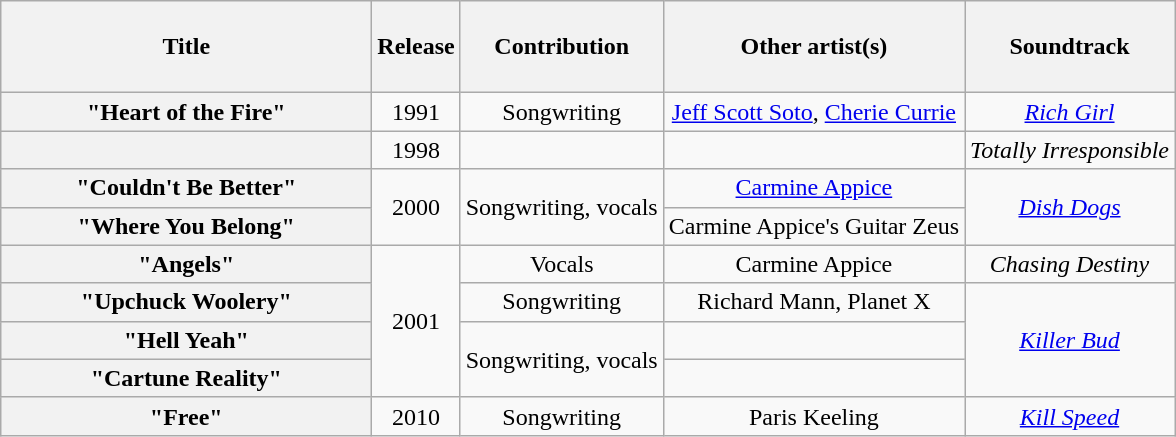<table class="wikitable plainrowheaders" style="text-align:center;">
<tr>
<th scope="col" style="width:15em;"><br>Title<br><br></th>
<th scope="col">Release</th>
<th scope="col">Contribution</th>
<th scope="col">Other artist(s)</th>
<th scope="col">Soundtrack</th>
</tr>
<tr>
<th scope="row">"Heart of the Fire"</th>
<td>1991</td>
<td>Songwriting</td>
<td><a href='#'>Jeff Scott Soto</a>, <a href='#'>Cherie Currie</a></td>
<td><em><a href='#'>Rich Girl</a></em></td>
</tr>
<tr>
<th scope="row"></th>
<td>1998</td>
<td></td>
<td></td>
<td><em>Totally Irresponsible</em></td>
</tr>
<tr>
<th scope="row">"Couldn't Be Better"</th>
<td rowspan="2">2000</td>
<td rowspan="2">Songwriting, vocals</td>
<td><a href='#'>Carmine Appice</a></td>
<td rowspan="2"><em><a href='#'>Dish Dogs</a></em></td>
</tr>
<tr>
<th scope="row">"Where You Belong"</th>
<td>Carmine Appice's Guitar Zeus</td>
</tr>
<tr>
<th scope="row">"Angels"</th>
<td rowspan="4">2001</td>
<td>Vocals</td>
<td>Carmine Appice</td>
<td><em>Chasing Destiny</em></td>
</tr>
<tr>
<th scope="row">"Upchuck Woolery"</th>
<td>Songwriting</td>
<td>Richard Mann, Planet X</td>
<td rowspan="3"><em><a href='#'>Killer Bud</a></em></td>
</tr>
<tr>
<th scope="row">"Hell Yeah"</th>
<td rowspan="2">Songwriting, vocals</td>
<td></td>
</tr>
<tr>
<th scope="row">"Cartune Reality"</th>
<td></td>
</tr>
<tr>
<th scope="row">"Free"</th>
<td>2010</td>
<td>Songwriting</td>
<td>Paris Keeling</td>
<td><em><a href='#'>Kill Speed</a></em></td>
</tr>
</table>
